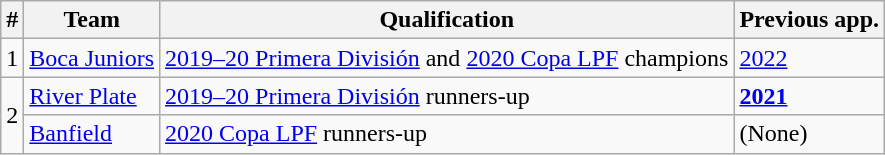<table class="wikitable">
<tr>
<th>#</th>
<th>Team</th>
<th>Qualification</th>
<th>Previous app.</th>
</tr>
<tr>
<td>1</td>
<td><a href='#'>Boca Juniors</a></td>
<td><a href='#'>2019–20 Primera División</a> and <a href='#'>2020 Copa LPF</a> champions</td>
<td><a href='#'>2022</a></td>
</tr>
<tr>
<td rowspan=2>2</td>
<td><a href='#'>River Plate</a></td>
<td><a href='#'>2019–20 Primera División</a> runners-up</td>
<td><strong><a href='#'>2021</a></strong></td>
</tr>
<tr>
<td><a href='#'>Banfield</a></td>
<td><a href='#'>2020 Copa LPF</a> runners-up</td>
<td>(None)</td>
</tr>
</table>
